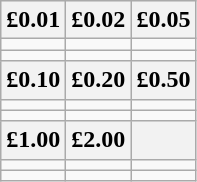<table class="wikitable">
<tr style="background:#efefef;">
<th>£0.01</th>
<th>£0.02</th>
<th>£0.05</th>
</tr>
<tr>
<td></td>
<td></td>
<td></td>
</tr>
<tr>
<td></td>
<td></td>
<td></td>
</tr>
<tr style="background:#efefef;">
<th>£0.10</th>
<th>£0.20</th>
<th>£0.50</th>
</tr>
<tr>
<td></td>
<td></td>
<td></td>
</tr>
<tr>
<td></td>
<td></td>
<td></td>
</tr>
<tr style="background:#efefef;">
<th>£1.00</th>
<th>£2.00</th>
<th></th>
</tr>
<tr>
<td></td>
<td></td>
<td></td>
</tr>
<tr>
<td></td>
<td></td>
<td></td>
</tr>
</table>
